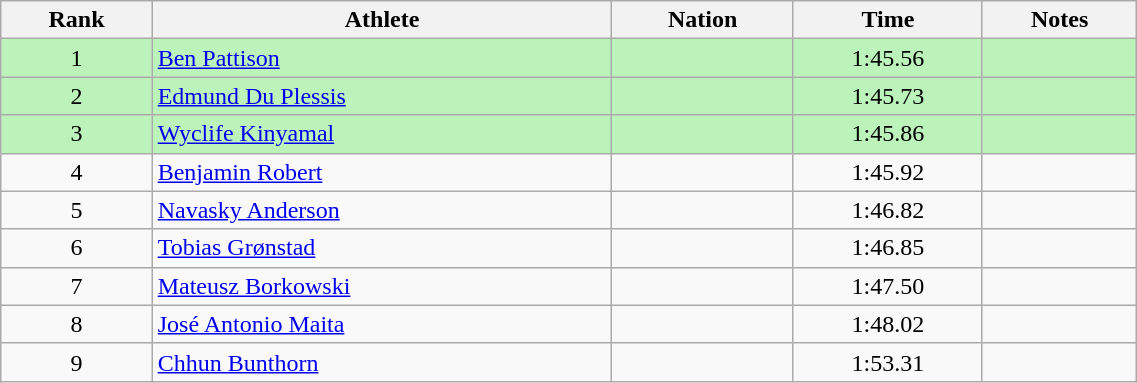<table class="wikitable sortable" style="text-align:center;width: 60%;">
<tr>
<th>Rank</th>
<th>Athlete</th>
<th>Nation</th>
<th>Time</th>
<th>Notes</th>
</tr>
<tr bgcolor="#bbf3bb">
<td>1</td>
<td align=left><a href='#'>Ben Pattison</a></td>
<td align=left></td>
<td>1:45.56</td>
<td></td>
</tr>
<tr bgcolor="#bbf3bb">
<td>2</td>
<td align=left><a href='#'>Edmund Du Plessis</a></td>
<td align=left></td>
<td>1:45.73</td>
<td></td>
</tr>
<tr bgcolor="#bbf3bb">
<td>3</td>
<td align=left><a href='#'>Wyclife Kinyamal</a></td>
<td align=left></td>
<td>1:45.86</td>
<td></td>
</tr>
<tr>
<td>4</td>
<td align=left><a href='#'>Benjamin Robert</a></td>
<td align=left></td>
<td>1:45.92</td>
<td></td>
</tr>
<tr>
<td>5</td>
<td align=left><a href='#'>Navasky Anderson</a></td>
<td align=left></td>
<td>1:46.82</td>
<td></td>
</tr>
<tr>
<td>6</td>
<td align=left><a href='#'>Tobias Grønstad</a></td>
<td align=left></td>
<td>1:46.85</td>
<td></td>
</tr>
<tr>
<td>7</td>
<td align=left><a href='#'>Mateusz Borkowski</a></td>
<td align=left></td>
<td>1:47.50</td>
<td></td>
</tr>
<tr>
<td>8</td>
<td align=left><a href='#'>José Antonio Maita</a></td>
<td align=left></td>
<td>1:48.02</td>
<td></td>
</tr>
<tr>
<td>9</td>
<td align=left><a href='#'>Chhun Bunthorn</a></td>
<td align=left></td>
<td>1:53.31</td>
<td></td>
</tr>
</table>
